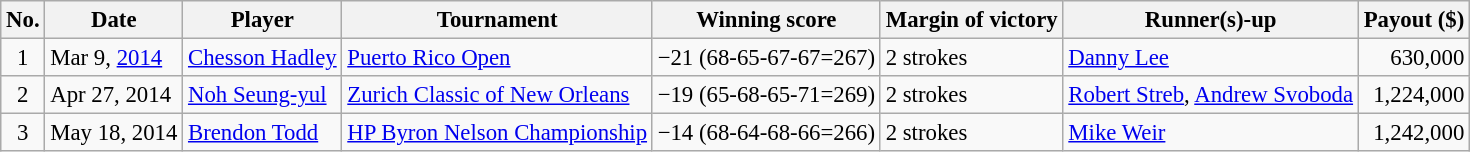<table class="wikitable" style="font-size:95%;">
<tr>
<th>No.</th>
<th>Date</th>
<th>Player</th>
<th>Tournament</th>
<th>Winning score</th>
<th>Margin of victory</th>
<th>Runner(s)-up</th>
<th>Payout ($)</th>
</tr>
<tr>
<td align=center>1</td>
<td>Mar 9, <a href='#'>2014</a></td>
<td> <a href='#'>Chesson Hadley</a></td>
<td><a href='#'>Puerto Rico Open</a></td>
<td>−21 (68-65-67-67=267)</td>
<td>2 strokes</td>
<td> <a href='#'>Danny Lee</a></td>
<td align=right>630,000</td>
</tr>
<tr>
<td align=center>2</td>
<td>Apr 27, 2014</td>
<td> <a href='#'>Noh Seung-yul</a></td>
<td><a href='#'>Zurich Classic of New Orleans</a></td>
<td>−19 (65-68-65-71=269)</td>
<td>2 strokes</td>
<td> <a href='#'>Robert Streb</a>,  <a href='#'>Andrew Svoboda</a></td>
<td align=right>1,224,000</td>
</tr>
<tr>
<td align=center>3</td>
<td>May 18, 2014</td>
<td> <a href='#'>Brendon Todd</a></td>
<td><a href='#'>HP Byron Nelson Championship</a></td>
<td>−14 (68-64-68-66=266)</td>
<td>2 strokes</td>
<td> <a href='#'>Mike Weir</a></td>
<td align=right>1,242,000</td>
</tr>
</table>
